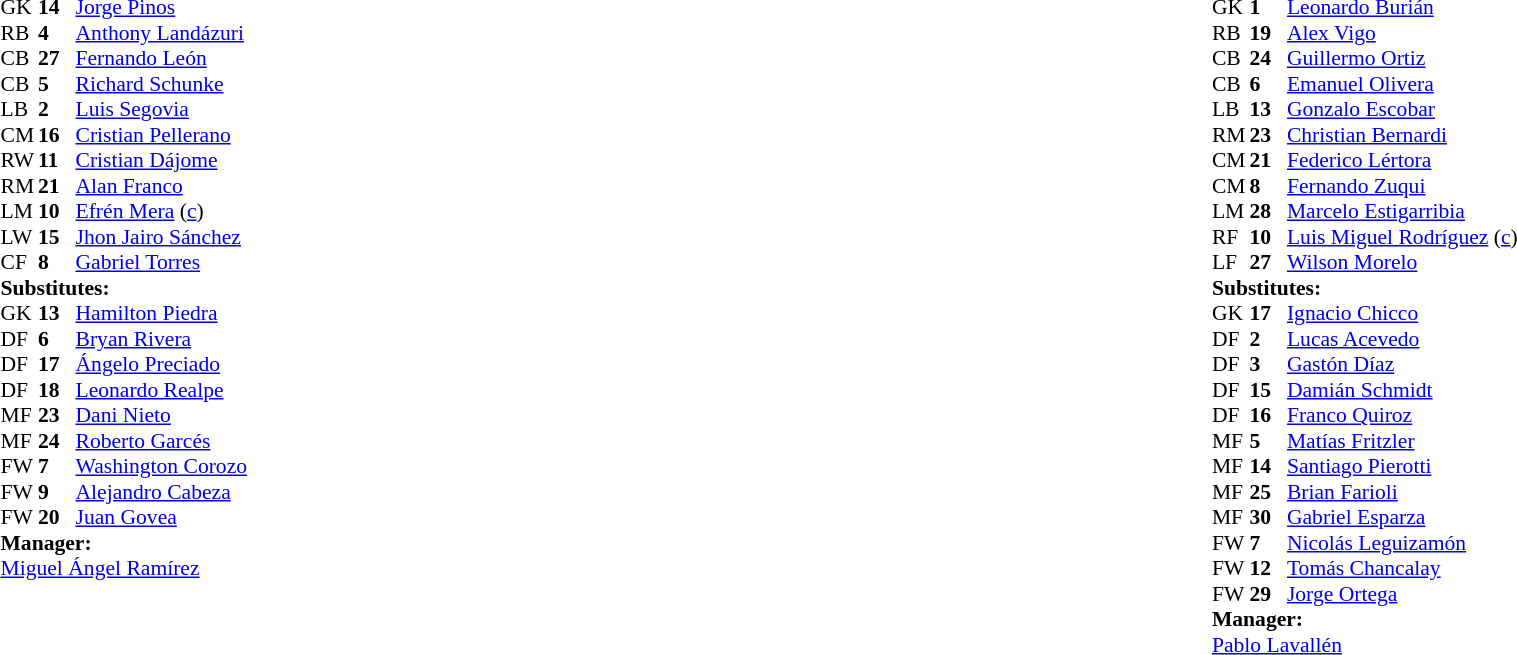<table width="100%">
<tr>
<td style="vertical-align:top; width:40%"><br><table style="font-size: 90%" cellspacing="0" cellpadding="0">
<tr>
<th width=25></th>
<th width=25></th>
</tr>
<tr>
<td>GK</td>
<td><strong>14</strong></td>
<td> <a href='#'>Jorge Pinos</a></td>
</tr>
<tr>
<td>RB</td>
<td><strong>4</strong></td>
<td> <a href='#'>Anthony Landázuri</a></td>
<td></td>
</tr>
<tr>
<td>CB</td>
<td><strong>27</strong></td>
<td> <a href='#'>Fernando León</a></td>
</tr>
<tr>
<td>CB</td>
<td><strong>5</strong></td>
<td> <a href='#'>Richard Schunke</a></td>
</tr>
<tr>
<td>LB</td>
<td><strong>2</strong></td>
<td> <a href='#'>Luis Segovia</a></td>
</tr>
<tr>
<td>CM</td>
<td><strong>16</strong></td>
<td> <a href='#'>Cristian Pellerano</a></td>
</tr>
<tr>
<td>RW</td>
<td><strong>11</strong></td>
<td> <a href='#'>Cristian Dájome</a></td>
<td></td>
</tr>
<tr>
<td>RM</td>
<td><strong>21</strong></td>
<td> <a href='#'>Alan Franco</a></td>
</tr>
<tr>
<td>LM</td>
<td><strong>10</strong></td>
<td> <a href='#'>Efrén Mera</a> (<a href='#'>c</a>)</td>
<td></td>
<td></td>
</tr>
<tr>
<td>LW</td>
<td><strong>15</strong></td>
<td> <a href='#'>Jhon Jairo Sánchez</a></td>
<td></td>
<td></td>
</tr>
<tr>
<td>CF</td>
<td><strong>8</strong></td>
<td> <a href='#'>Gabriel Torres</a></td>
<td></td>
<td></td>
</tr>
<tr>
<td colspan=3><strong>Substitutes:</strong></td>
</tr>
<tr>
<td>GK</td>
<td><strong>13</strong></td>
<td> <a href='#'>Hamilton Piedra</a></td>
</tr>
<tr>
<td>DF</td>
<td><strong>6</strong></td>
<td> <a href='#'>Bryan Rivera</a></td>
</tr>
<tr>
<td>DF</td>
<td><strong>17</strong></td>
<td> <a href='#'>Ángelo Preciado</a></td>
</tr>
<tr>
<td>DF</td>
<td><strong>18</strong></td>
<td> <a href='#'>Leonardo Realpe</a></td>
</tr>
<tr>
<td>MF</td>
<td><strong>23</strong></td>
<td> <a href='#'>Dani Nieto</a></td>
</tr>
<tr>
<td>MF</td>
<td><strong>24</strong></td>
<td> <a href='#'>Roberto Garcés</a></td>
<td></td>
<td></td>
</tr>
<tr>
<td>FW</td>
<td><strong>7</strong></td>
<td> <a href='#'>Washington Corozo</a></td>
<td></td>
<td></td>
</tr>
<tr>
<td>FW</td>
<td><strong>9</strong></td>
<td> <a href='#'>Alejandro Cabeza</a></td>
<td></td>
<td></td>
</tr>
<tr>
<td>FW</td>
<td><strong>20</strong></td>
<td> <a href='#'>Juan Govea</a></td>
</tr>
<tr>
<td></td>
</tr>
<tr>
<td></td>
</tr>
<tr>
<td></td>
</tr>
<tr>
<td colspan=3><strong>Manager:</strong></td>
</tr>
<tr>
<td colspan="4"> <a href='#'>Miguel Ángel Ramírez</a></td>
</tr>
</table>
</td>
<td style="vertical-align:top; width:50%"><br><table cellspacing="0" cellpadding="0" style="font-size:90%; margin:auto">
<tr>
<th width=25></th>
<th width=25></th>
</tr>
<tr>
<td>GK</td>
<td><strong>1</strong></td>
<td> <a href='#'>Leonardo Burián</a></td>
</tr>
<tr>
<td>RB</td>
<td><strong>19</strong></td>
<td> <a href='#'>Alex Vigo</a></td>
<td></td>
</tr>
<tr>
<td>CB</td>
<td><strong>24</strong></td>
<td> <a href='#'>Guillermo Ortiz</a></td>
</tr>
<tr>
<td>CB</td>
<td><strong>6</strong></td>
<td> <a href='#'>Emanuel Olivera</a></td>
</tr>
<tr>
<td>LB</td>
<td><strong>13</strong></td>
<td> <a href='#'>Gonzalo Escobar</a></td>
<td></td>
</tr>
<tr>
<td>RM</td>
<td><strong>23</strong></td>
<td> <a href='#'>Christian Bernardi</a></td>
<td></td>
</tr>
<tr>
<td>CM</td>
<td><strong>21</strong></td>
<td> <a href='#'>Federico Lértora</a></td>
</tr>
<tr>
<td>CM</td>
<td><strong>8</strong></td>
<td> <a href='#'>Fernando Zuqui</a></td>
</tr>
<tr>
<td>LM</td>
<td><strong>28</strong></td>
<td> <a href='#'>Marcelo Estigarribia</a></td>
</tr>
<tr>
<td>RF</td>
<td><strong>10</strong></td>
<td> <a href='#'>Luis Miguel Rodríguez</a> (<a href='#'>c</a>)</td>
</tr>
<tr>
<td>LF</td>
<td><strong>27</strong></td>
<td> <a href='#'>Wilson Morelo</a></td>
</tr>
<tr>
<td colspan=3><strong>Substitutes:</strong></td>
</tr>
<tr>
<td>GK</td>
<td><strong>17</strong></td>
<td> <a href='#'>Ignacio Chicco</a></td>
</tr>
<tr>
<td>DF</td>
<td><strong>2</strong></td>
<td> <a href='#'>Lucas Acevedo</a></td>
</tr>
<tr>
<td>DF</td>
<td><strong>3</strong></td>
<td> <a href='#'>Gastón Díaz</a></td>
</tr>
<tr>
<td>DF</td>
<td><strong>15</strong></td>
<td> <a href='#'>Damián Schmidt</a></td>
</tr>
<tr>
<td>DF</td>
<td><strong>16</strong></td>
<td> <a href='#'>Franco Quiroz</a></td>
</tr>
<tr>
<td>MF</td>
<td><strong>5</strong></td>
<td> <a href='#'>Matías Fritzler</a></td>
</tr>
<tr>
<td>MF</td>
<td><strong>14</strong></td>
<td> <a href='#'>Santiago Pierotti</a></td>
</tr>
<tr>
<td>MF</td>
<td><strong>25</strong></td>
<td> <a href='#'>Brian Farioli</a></td>
</tr>
<tr>
<td>MF</td>
<td><strong>30</strong></td>
<td> <a href='#'>Gabriel Esparza</a></td>
<td></td>
</tr>
<tr>
<td>FW</td>
<td><strong>7</strong></td>
<td> <a href='#'>Nicolás Leguizamón</a></td>
</tr>
<tr>
<td>FW</td>
<td><strong>12</strong></td>
<td> <a href='#'>Tomás Chancalay</a></td>
<td></td>
</tr>
<tr>
<td>FW</td>
<td><strong>29</strong></td>
<td> <a href='#'>Jorge Ortega</a></td>
<td></td>
</tr>
<tr>
<td colspan=3><strong>Manager:</strong></td>
</tr>
<tr>
<td colspan="4"> <a href='#'>Pablo Lavallén</a></td>
</tr>
</table>
</td>
</tr>
</table>
